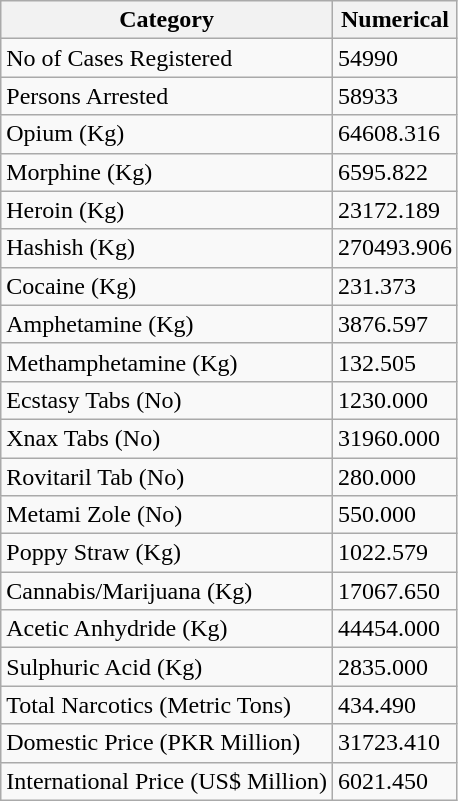<table class="wikitable">
<tr>
<th>Category</th>
<th>Numerical</th>
</tr>
<tr>
<td>No of Cases Registered</td>
<td>54990</td>
</tr>
<tr>
<td>Persons Arrested</td>
<td>58933</td>
</tr>
<tr>
<td>Opium (Kg)</td>
<td>64608.316</td>
</tr>
<tr>
<td>Morphine (Kg)</td>
<td>6595.822</td>
</tr>
<tr>
<td>Heroin (Kg)</td>
<td>23172.189</td>
</tr>
<tr>
<td>Hashish (Kg)</td>
<td>270493.906</td>
</tr>
<tr>
<td>Cocaine (Kg)</td>
<td>231.373</td>
</tr>
<tr>
<td>Amphetamine (Kg)</td>
<td>3876.597</td>
</tr>
<tr>
<td>Methamphetamine (Kg)</td>
<td>132.505</td>
</tr>
<tr>
<td>Ecstasy Tabs (No)</td>
<td>1230.000</td>
</tr>
<tr>
<td>Xnax Tabs (No)</td>
<td>31960.000</td>
</tr>
<tr>
<td>Rovitaril Tab (No)</td>
<td>280.000</td>
</tr>
<tr>
<td>Metami Zole (No)</td>
<td>550.000</td>
</tr>
<tr>
<td>Poppy Straw (Kg)</td>
<td>1022.579</td>
</tr>
<tr>
<td>Cannabis/Marijuana (Kg)</td>
<td>17067.650</td>
</tr>
<tr>
<td>Acetic Anhydride (Kg)</td>
<td>44454.000</td>
</tr>
<tr>
<td>Sulphuric Acid (Kg)</td>
<td>2835.000</td>
</tr>
<tr>
<td>Total Narcotics (Metric Tons)</td>
<td>434.490</td>
</tr>
<tr>
<td>Domestic Price (PKR Million)</td>
<td>31723.410</td>
</tr>
<tr>
<td>International Price (US$ Million)</td>
<td>6021.450</td>
</tr>
</table>
